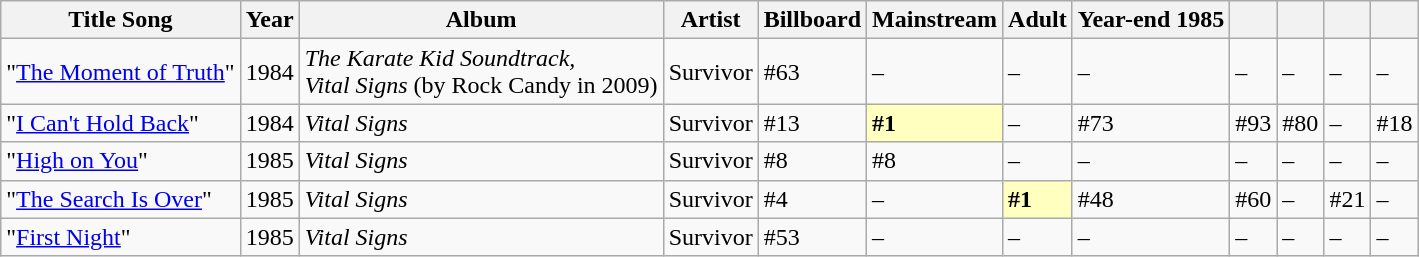<table class="wikitable">
<tr>
<th>Title Song</th>
<th>Year</th>
<th>Album</th>
<th>Artist</th>
<th>Billboard</th>
<th>Mainstream</th>
<th>Adult</th>
<th>Year-end 1985</th>
<th></th>
<th></th>
<th></th>
<th></th>
</tr>
<tr>
<td>"<a href='#'>The Moment of Truth</a>"</td>
<td>1984</td>
<td><em>The Karate Kid Soundtrack,</em><br><em>Vital Signs</em> (by Rock Candy in 2009)</td>
<td>Survivor</td>
<td>#63</td>
<td>–</td>
<td>–</td>
<td>–</td>
<td>–</td>
<td>–</td>
<td>–</td>
<td>–</td>
</tr>
<tr>
<td>"<a href='#'>I Can't Hold Back</a>"</td>
<td>1984</td>
<td><em>Vital Signs</em></td>
<td>Survivor</td>
<td>#13</td>
<td style="background:#FFFFBF;"><strong>#1</strong></td>
<td>–</td>
<td>#73</td>
<td>#93</td>
<td>#80</td>
<td>–</td>
<td>#18</td>
</tr>
<tr>
<td>"<a href='#'>High on You</a>"</td>
<td>1985</td>
<td><em>Vital Signs</em></td>
<td>Survivor</td>
<td>#8</td>
<td>#8</td>
<td>–</td>
<td>–</td>
<td>–</td>
<td>–</td>
<td>–</td>
<td>–</td>
</tr>
<tr>
<td>"<a href='#'>The Search Is Over</a>"</td>
<td>1985</td>
<td><em>Vital Signs</em></td>
<td>Survivor</td>
<td>#4</td>
<td>–</td>
<td style="background:#FFFFBF;"><strong>#1</strong></td>
<td>#48</td>
<td>#60</td>
<td>–</td>
<td>#21</td>
<td>–</td>
</tr>
<tr>
<td>"<a href='#'>First Night</a>"</td>
<td>1985</td>
<td><em>Vital Signs</em></td>
<td>Survivor</td>
<td>#53</td>
<td>–</td>
<td>–</td>
<td>–</td>
<td>–</td>
<td>–</td>
<td>–</td>
<td>–</td>
</tr>
</table>
